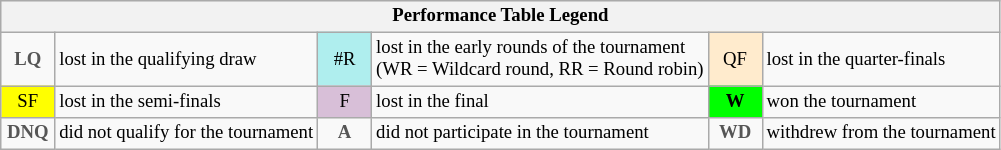<table class="wikitable" style="font-size:78%;">
<tr bgcolor="#efefef">
<th colspan="6">Performance Table Legend</th>
</tr>
<tr>
<td align="center" style="color:#555555;" width="30"><strong>LQ</strong></td>
<td>lost in the qualifying draw</td>
<td align="center" style="background:#afeeee;">#R</td>
<td>lost in the early rounds of the tournament<br>(WR = Wildcard round, RR = Round robin)</td>
<td align="center" style="background:#ffebcd;">QF</td>
<td>lost in the quarter-finals</td>
</tr>
<tr>
<td align="center" style="background:yellow;">SF</td>
<td>lost in the semi-finals</td>
<td align="center" style="background:#D8BFD8;">F</td>
<td>lost in the final</td>
<td align="center" style="background:#00ff00;"><strong>W</strong></td>
<td>won the tournament</td>
</tr>
<tr>
<td align="center" style="color:#555555;" width="30"><strong>DNQ</strong></td>
<td>did not qualify for the tournament</td>
<td align="center" style="color:#555555;" width="30"><strong>A</strong></td>
<td>did not participate in the tournament</td>
<td align="center" style="color:#555555;" width="30"><strong>WD</strong></td>
<td>withdrew from the tournament</td>
</tr>
</table>
